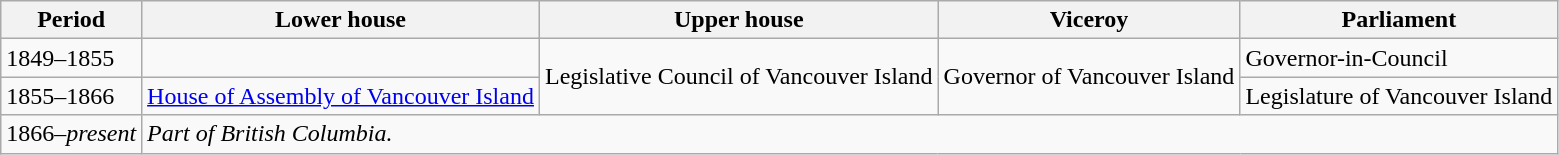<table class="wikitable">
<tr>
<th>Period</th>
<th>Lower house</th>
<th>Upper house</th>
<th>Viceroy</th>
<th>Parliament</th>
</tr>
<tr>
<td>1849–1855</td>
<td></td>
<td rowspan="2">Legislative Council of Vancouver Island</td>
<td rowspan="2">Governor of Vancouver Island</td>
<td>Governor-in-Council</td>
</tr>
<tr>
<td>1855–1866</td>
<td><a href='#'>House of Assembly of Vancouver Island</a></td>
<td>Legislature of Vancouver Island</td>
</tr>
<tr>
<td>1866–<em>present</em></td>
<td colspan="4"><em>Part of British Columbia.</em></td>
</tr>
</table>
